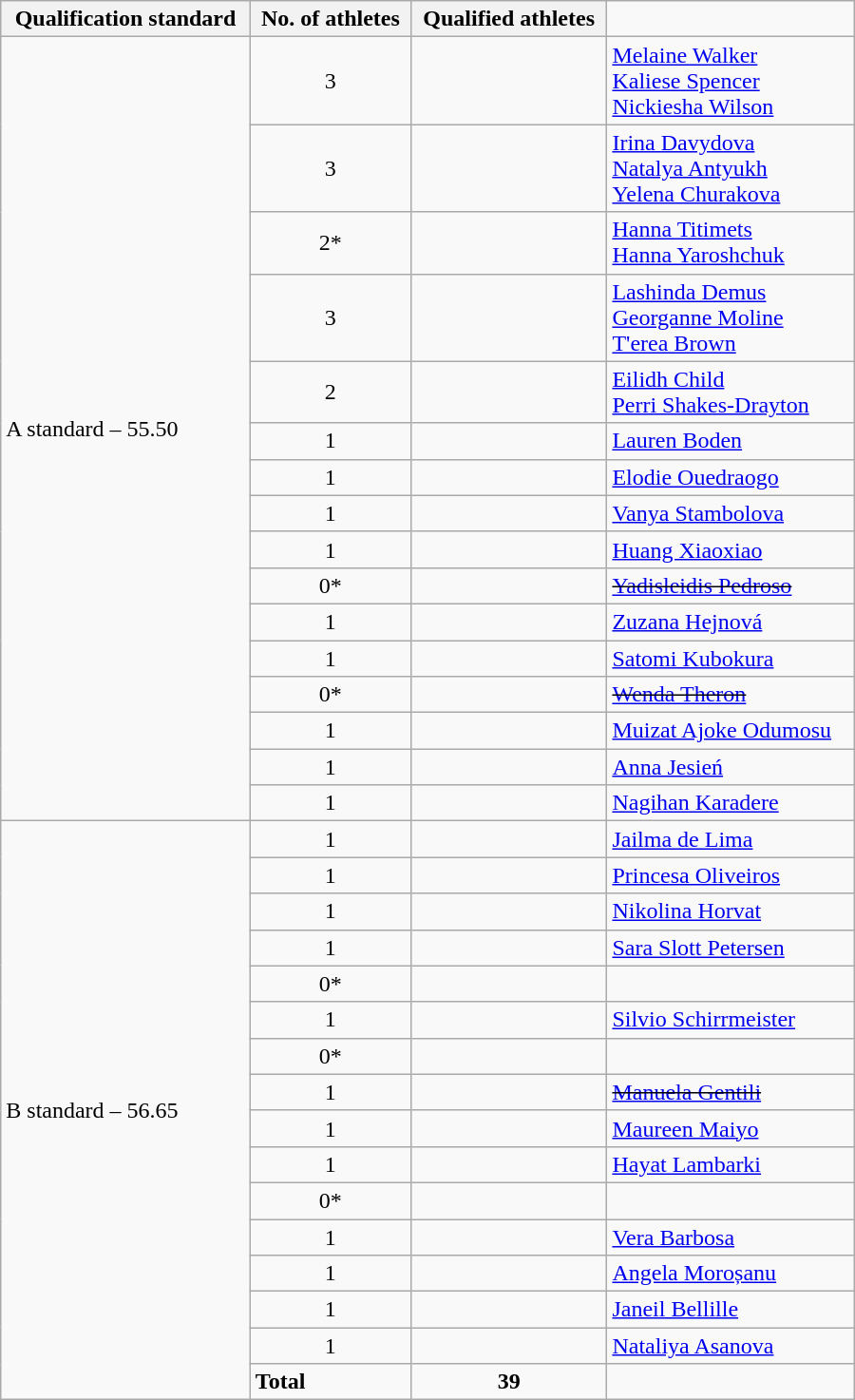<table class="wikitable"  style="text-align:left; width:600px;">
<tr>
<th>Qualification standard</th>
<th>No. of athletes</th>
<th>Qualified athletes</th>
</tr>
<tr>
<td rowspan="16">A standard – 55.50</td>
<td align=center>3</td>
<td></td>
<td><a href='#'>Melaine Walker</a><br><a href='#'>Kaliese Spencer</a><br><a href='#'>Nickiesha Wilson</a></td>
</tr>
<tr>
<td align=center>3</td>
<td></td>
<td><a href='#'>Irina Davydova</a><br><a href='#'>Natalya Antyukh</a><br><a href='#'>Yelena Churakova</a></td>
</tr>
<tr>
<td align=center>2*</td>
<td></td>
<td><a href='#'>Hanna Titimets</a><br><a href='#'>Hanna Yaroshchuk</a></td>
</tr>
<tr>
<td align=center>3</td>
<td></td>
<td><a href='#'>Lashinda Demus</a><br><a href='#'>Georganne Moline</a><br><a href='#'>T'erea Brown</a></td>
</tr>
<tr>
<td align=center>2</td>
<td></td>
<td><a href='#'>Eilidh Child</a><br><a href='#'>Perri Shakes-Drayton</a></td>
</tr>
<tr>
<td align=center>1</td>
<td></td>
<td><a href='#'>Lauren Boden</a></td>
</tr>
<tr>
<td align=center>1</td>
<td></td>
<td><a href='#'>Elodie Ouedraogo</a></td>
</tr>
<tr>
<td align=center>1</td>
<td></td>
<td><a href='#'>Vanya Stambolova</a></td>
</tr>
<tr>
<td align=center>1</td>
<td></td>
<td><a href='#'>Huang Xiaoxiao</a></td>
</tr>
<tr>
<td align=center>0*</td>
<td></td>
<td><s><a href='#'>Yadisleidis Pedroso</a></s></td>
</tr>
<tr>
<td align=center>1</td>
<td></td>
<td><a href='#'>Zuzana Hejnová</a></td>
</tr>
<tr>
<td align=center>1</td>
<td></td>
<td><a href='#'>Satomi Kubokura</a></td>
</tr>
<tr>
<td align=center>0*</td>
<td></td>
<td><s><a href='#'>Wenda Theron</a></s></td>
</tr>
<tr>
<td align=center>1</td>
<td></td>
<td><a href='#'>Muizat Ajoke Odumosu</a></td>
</tr>
<tr>
<td align=center>1</td>
<td></td>
<td><a href='#'>Anna Jesień</a></td>
</tr>
<tr>
<td align=center>1</td>
<td></td>
<td><a href='#'>Nagihan Karadere</a></td>
</tr>
<tr>
<td rowspan="16">B standard – 56.65</td>
<td align=center>1</td>
<td></td>
<td><a href='#'>Jailma de Lima</a></td>
</tr>
<tr>
<td align=center>1</td>
<td></td>
<td><a href='#'>Princesa Oliveiros</a></td>
</tr>
<tr>
<td align=center>1</td>
<td></td>
<td><a href='#'>Nikolina Horvat</a></td>
</tr>
<tr>
<td align=center>1</td>
<td></td>
<td><a href='#'>Sara Slott Petersen</a></td>
</tr>
<tr>
<td align=center>0*</td>
<td><s></s></td>
</tr>
<tr>
<td align=center>1</td>
<td></td>
<td><a href='#'>Silvio Schirrmeister</a></td>
</tr>
<tr>
<td align=center>0*</td>
<td><s></s></td>
</tr>
<tr>
<td align=center>1</td>
<td></td>
<td><del><a href='#'>Manuela Gentili</a></del></td>
</tr>
<tr>
<td align=center>1</td>
<td></td>
<td><a href='#'>Maureen Maiyo</a></td>
</tr>
<tr>
<td align=center>1</td>
<td></td>
<td><a href='#'>Hayat Lambarki</a></td>
</tr>
<tr>
<td align=center>0*</td>
<td><s></s></td>
</tr>
<tr>
<td align=center>1</td>
<td></td>
<td><a href='#'>Vera Barbosa</a></td>
</tr>
<tr>
<td align=center>1</td>
<td></td>
<td><a href='#'>Angela Moroșanu</a></td>
</tr>
<tr>
<td align=center>1</td>
<td></td>
<td><a href='#'>Janeil Bellille</a></td>
</tr>
<tr>
<td align=center>1</td>
<td></td>
<td><a href='#'>Nataliya Asanova</a></td>
</tr>
<tr>
<td><strong>Total</strong></td>
<td align=center><strong>39</strong></td>
<td></td>
</tr>
</table>
